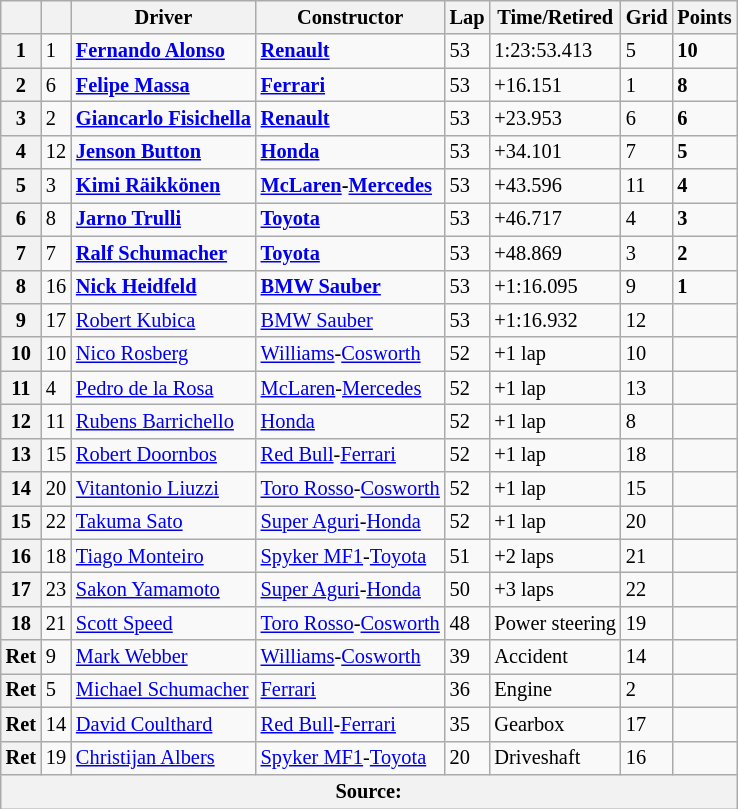<table class="wikitable" style="font-size: 85%">
<tr>
<th></th>
<th></th>
<th>Driver</th>
<th>Constructor</th>
<th>Lap</th>
<th>Time/Retired</th>
<th>Grid</th>
<th>Points</th>
</tr>
<tr>
<th>1</th>
<td>1</td>
<td> <strong><a href='#'>Fernando Alonso</a></strong></td>
<td><strong><a href='#'>Renault</a></strong></td>
<td>53</td>
<td>1:23:53.413</td>
<td>5</td>
<td><strong>10</strong></td>
</tr>
<tr>
<th>2</th>
<td>6</td>
<td> <strong><a href='#'>Felipe Massa</a></strong></td>
<td><strong><a href='#'>Ferrari</a></strong></td>
<td>53</td>
<td>+16.151</td>
<td>1</td>
<td><strong>8</strong></td>
</tr>
<tr>
<th>3</th>
<td>2</td>
<td> <strong><a href='#'>Giancarlo Fisichella</a></strong></td>
<td><strong><a href='#'>Renault</a></strong></td>
<td>53</td>
<td>+23.953</td>
<td>6</td>
<td><strong>6</strong></td>
</tr>
<tr>
<th>4</th>
<td>12</td>
<td> <strong><a href='#'>Jenson Button</a></strong></td>
<td><strong><a href='#'>Honda</a></strong></td>
<td>53</td>
<td>+34.101</td>
<td>7</td>
<td><strong>5</strong></td>
</tr>
<tr>
<th>5</th>
<td>3</td>
<td> <strong><a href='#'>Kimi Räikkönen</a></strong></td>
<td><strong><a href='#'>McLaren</a>-<a href='#'>Mercedes</a></strong></td>
<td>53</td>
<td>+43.596</td>
<td>11</td>
<td><strong>4</strong></td>
</tr>
<tr>
<th>6</th>
<td>8</td>
<td> <strong><a href='#'>Jarno Trulli</a></strong></td>
<td><strong><a href='#'>Toyota</a></strong></td>
<td>53</td>
<td>+46.717</td>
<td>4</td>
<td><strong>3</strong></td>
</tr>
<tr>
<th>7</th>
<td>7</td>
<td> <strong><a href='#'>Ralf Schumacher</a></strong></td>
<td><strong><a href='#'>Toyota</a></strong></td>
<td>53</td>
<td>+48.869</td>
<td>3</td>
<td><strong>2</strong></td>
</tr>
<tr>
<th>8</th>
<td>16</td>
<td> <strong><a href='#'>Nick Heidfeld</a></strong></td>
<td><strong><a href='#'>BMW Sauber</a></strong></td>
<td>53</td>
<td>+1:16.095</td>
<td>9</td>
<td><strong>1</strong></td>
</tr>
<tr>
<th>9</th>
<td>17</td>
<td> <a href='#'>Robert Kubica</a></td>
<td><a href='#'>BMW Sauber</a></td>
<td>53</td>
<td>+1:16.932</td>
<td>12</td>
<td></td>
</tr>
<tr>
<th>10</th>
<td>10</td>
<td> <a href='#'>Nico Rosberg</a></td>
<td><a href='#'>Williams</a>-<a href='#'>Cosworth</a></td>
<td>52</td>
<td>+1 lap</td>
<td>10</td>
<td></td>
</tr>
<tr>
<th>11</th>
<td>4</td>
<td> <a href='#'>Pedro de la Rosa</a></td>
<td><a href='#'>McLaren</a>-<a href='#'>Mercedes</a></td>
<td>52</td>
<td>+1 lap</td>
<td>13</td>
<td></td>
</tr>
<tr>
<th>12</th>
<td>11</td>
<td>  <a href='#'>Rubens Barrichello</a></td>
<td><a href='#'>Honda</a></td>
<td>52</td>
<td>+1 lap</td>
<td>8</td>
<td></td>
</tr>
<tr>
<th>13</th>
<td>15</td>
<td> <a href='#'>Robert Doornbos</a></td>
<td><a href='#'>Red Bull</a>-<a href='#'>Ferrari</a></td>
<td>52</td>
<td>+1 lap</td>
<td>18</td>
<td></td>
</tr>
<tr>
<th>14</th>
<td>20</td>
<td> <a href='#'>Vitantonio Liuzzi</a></td>
<td><a href='#'>Toro Rosso</a>-<a href='#'>Cosworth</a></td>
<td>52</td>
<td>+1 lap</td>
<td>15</td>
<td></td>
</tr>
<tr>
<th>15</th>
<td>22</td>
<td> <a href='#'>Takuma Sato</a></td>
<td><a href='#'>Super Aguri</a>-<a href='#'>Honda</a></td>
<td>52</td>
<td>+1 lap</td>
<td>20</td>
<td></td>
</tr>
<tr>
<th>16</th>
<td>18</td>
<td> <a href='#'>Tiago Monteiro</a></td>
<td><a href='#'>Spyker MF1</a>-<a href='#'>Toyota</a></td>
<td>51</td>
<td>+2 laps</td>
<td>21</td>
<td></td>
</tr>
<tr>
<th>17</th>
<td>23</td>
<td> <a href='#'>Sakon Yamamoto</a></td>
<td><a href='#'>Super Aguri</a>-<a href='#'>Honda</a></td>
<td>50</td>
<td>+3 laps</td>
<td>22</td>
<td></td>
</tr>
<tr>
<th>18</th>
<td>21</td>
<td> <a href='#'>Scott Speed</a></td>
<td><a href='#'>Toro Rosso</a>-<a href='#'>Cosworth</a></td>
<td>48</td>
<td>Power steering</td>
<td>19</td>
<td></td>
</tr>
<tr>
<th>Ret</th>
<td>9</td>
<td> <a href='#'>Mark Webber</a></td>
<td><a href='#'>Williams</a>-<a href='#'>Cosworth</a></td>
<td>39</td>
<td>Accident</td>
<td>14</td>
<td></td>
</tr>
<tr>
<th>Ret</th>
<td>5</td>
<td> <a href='#'>Michael Schumacher</a></td>
<td><a href='#'>Ferrari</a></td>
<td>36</td>
<td>Engine</td>
<td>2</td>
<td></td>
</tr>
<tr>
<th>Ret</th>
<td>14</td>
<td> <a href='#'>David Coulthard</a></td>
<td><a href='#'>Red Bull</a>-<a href='#'>Ferrari</a></td>
<td>35</td>
<td>Gearbox</td>
<td>17</td>
<td></td>
</tr>
<tr>
<th>Ret</th>
<td>19</td>
<td> <a href='#'>Christijan Albers</a></td>
<td><a href='#'>Spyker MF1</a>-<a href='#'>Toyota</a></td>
<td>20</td>
<td>Driveshaft</td>
<td>16</td>
<td></td>
</tr>
<tr>
<th colspan="8">Source:</th>
</tr>
</table>
